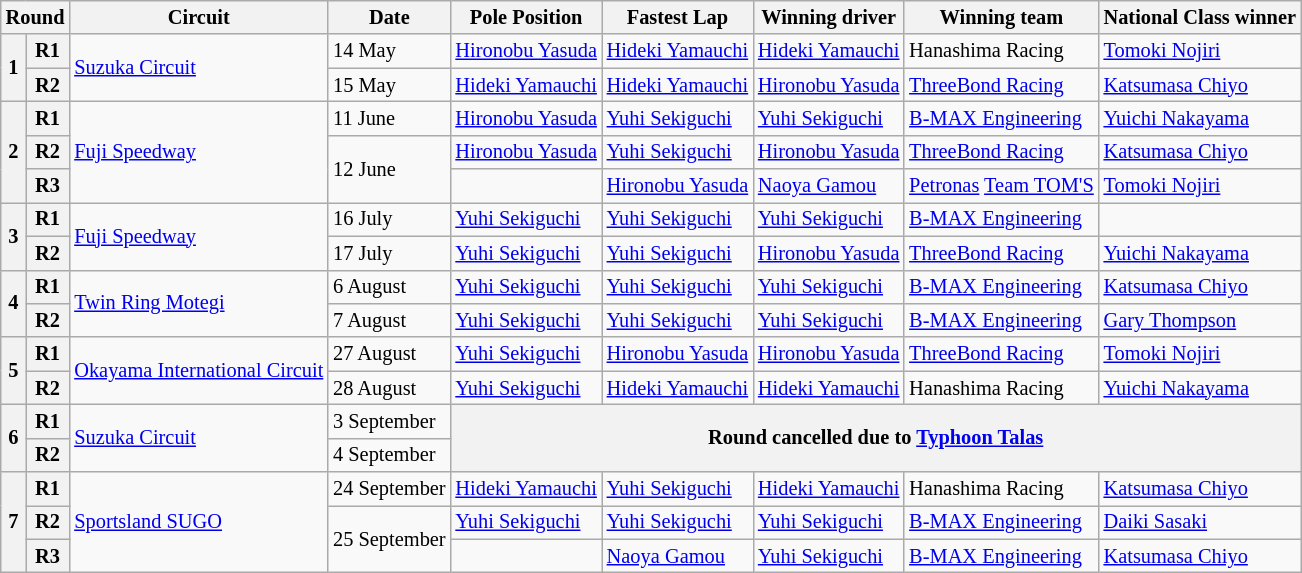<table class="wikitable" style="font-size: 85%;">
<tr>
<th colspan=2>Round</th>
<th>Circuit</th>
<th>Date</th>
<th>Pole Position</th>
<th>Fastest Lap</th>
<th>Winning driver</th>
<th>Winning team</th>
<th nowrap>National Class winner</th>
</tr>
<tr>
<th rowspan=2>1</th>
<th>R1</th>
<td rowspan=2><a href='#'>Suzuka Circuit</a></td>
<td>14 May</td>
<td> <a href='#'>Hironobu Yasuda</a></td>
<td> <a href='#'>Hideki Yamauchi</a></td>
<td> <a href='#'>Hideki Yamauchi</a></td>
<td>Hanashima Racing</td>
<td> <a href='#'>Tomoki Nojiri</a></td>
</tr>
<tr>
<th>R2</th>
<td>15 May</td>
<td> <a href='#'>Hideki Yamauchi</a></td>
<td> <a href='#'>Hideki Yamauchi</a></td>
<td> <a href='#'>Hironobu Yasuda</a></td>
<td><a href='#'>ThreeBond Racing</a></td>
<td nowrap> <a href='#'>Katsumasa Chiyo</a></td>
</tr>
<tr>
<th rowspan=3>2</th>
<th>R1</th>
<td rowspan=3><a href='#'>Fuji Speedway</a></td>
<td>11 June</td>
<td nowrap> <a href='#'>Hironobu Yasuda</a></td>
<td> <a href='#'>Yuhi Sekiguchi</a></td>
<td> <a href='#'>Yuhi Sekiguchi</a></td>
<td><a href='#'>B-MAX Engineering</a></td>
<td> <a href='#'>Yuichi Nakayama</a></td>
</tr>
<tr>
<th>R2</th>
<td rowspan=2>12 June</td>
<td nowrap> <a href='#'>Hironobu Yasuda</a></td>
<td> <a href='#'>Yuhi Sekiguchi</a></td>
<td nowrap> <a href='#'>Hironobu Yasuda</a></td>
<td><a href='#'>ThreeBond Racing</a></td>
<td> <a href='#'>Katsumasa Chiyo</a></td>
</tr>
<tr>
<th>R3</th>
<td></td>
<td nowrap> <a href='#'>Hironobu Yasuda</a></td>
<td> <a href='#'>Naoya Gamou</a></td>
<td nowrap><a href='#'>Petronas</a> <a href='#'>Team TOM'S</a></td>
<td> <a href='#'>Tomoki Nojiri</a></td>
</tr>
<tr>
<th rowspan=2>3</th>
<th>R1</th>
<td rowspan=2><a href='#'>Fuji Speedway</a></td>
<td>16 July</td>
<td> <a href='#'>Yuhi Sekiguchi</a></td>
<td> <a href='#'>Yuhi Sekiguchi</a></td>
<td> <a href='#'>Yuhi Sekiguchi</a></td>
<td><a href='#'>B-MAX Engineering</a></td>
<td> </td>
</tr>
<tr>
<th>R2</th>
<td>17 July</td>
<td> <a href='#'>Yuhi Sekiguchi</a></td>
<td> <a href='#'>Yuhi Sekiguchi</a></td>
<td> <a href='#'>Hironobu Yasuda</a></td>
<td><a href='#'>ThreeBond Racing</a></td>
<td> <a href='#'>Yuichi Nakayama</a></td>
</tr>
<tr>
<th rowspan=2>4</th>
<th>R1</th>
<td rowspan=2><a href='#'>Twin Ring Motegi</a></td>
<td>6 August</td>
<td> <a href='#'>Yuhi Sekiguchi</a></td>
<td> <a href='#'>Yuhi Sekiguchi</a></td>
<td> <a href='#'>Yuhi Sekiguchi</a></td>
<td><a href='#'>B-MAX Engineering</a></td>
<td> <a href='#'>Katsumasa Chiyo</a></td>
</tr>
<tr>
<th>R2</th>
<td>7 August</td>
<td> <a href='#'>Yuhi Sekiguchi</a></td>
<td> <a href='#'>Yuhi Sekiguchi</a></td>
<td> <a href='#'>Yuhi Sekiguchi</a></td>
<td><a href='#'>B-MAX Engineering</a></td>
<td> <a href='#'>Gary Thompson</a></td>
</tr>
<tr>
<th rowspan=2>5</th>
<th>R1</th>
<td rowspan=2 nowrap><a href='#'>Okayama International Circuit</a></td>
<td>27 August</td>
<td> <a href='#'>Yuhi Sekiguchi</a></td>
<td> <a href='#'>Hironobu Yasuda</a></td>
<td> <a href='#'>Hironobu Yasuda</a></td>
<td><a href='#'>ThreeBond Racing</a></td>
<td> <a href='#'>Tomoki Nojiri</a></td>
</tr>
<tr>
<th>R2</th>
<td>28 August</td>
<td> <a href='#'>Yuhi Sekiguchi</a></td>
<td nowrap> <a href='#'>Hideki Yamauchi</a></td>
<td nowrap> <a href='#'>Hideki Yamauchi</a></td>
<td>Hanashima Racing</td>
<td> <a href='#'>Yuichi Nakayama</a></td>
</tr>
<tr>
<th rowspan=2>6</th>
<th>R1</th>
<td rowspan=2><a href='#'>Suzuka Circuit</a></td>
<td>3 September</td>
<th rowspan=2 colspan=5>Round cancelled due to <a href='#'>Typhoon Talas</a></th>
</tr>
<tr>
<th>R2</th>
<td>4 September</td>
</tr>
<tr>
<th rowspan=3>7</th>
<th>R1</th>
<td rowspan=3><a href='#'>Sportsland SUGO</a></td>
<td>24 September</td>
<td> <a href='#'>Hideki Yamauchi</a></td>
<td> <a href='#'>Yuhi Sekiguchi</a></td>
<td> <a href='#'>Hideki Yamauchi</a></td>
<td>Hanashima Racing</td>
<td> <a href='#'>Katsumasa Chiyo</a></td>
</tr>
<tr>
<th>R2</th>
<td rowspan=2 nowrap>25 September</td>
<td> <a href='#'>Yuhi Sekiguchi</a></td>
<td> <a href='#'>Yuhi Sekiguchi</a></td>
<td> <a href='#'>Yuhi Sekiguchi</a></td>
<td><a href='#'>B-MAX Engineering</a></td>
<td> <a href='#'>Daiki Sasaki</a></td>
</tr>
<tr>
<th>R3</th>
<td></td>
<td> <a href='#'>Naoya Gamou</a></td>
<td> <a href='#'>Yuhi Sekiguchi</a></td>
<td><a href='#'>B-MAX Engineering</a></td>
<td> <a href='#'>Katsumasa Chiyo</a></td>
</tr>
</table>
